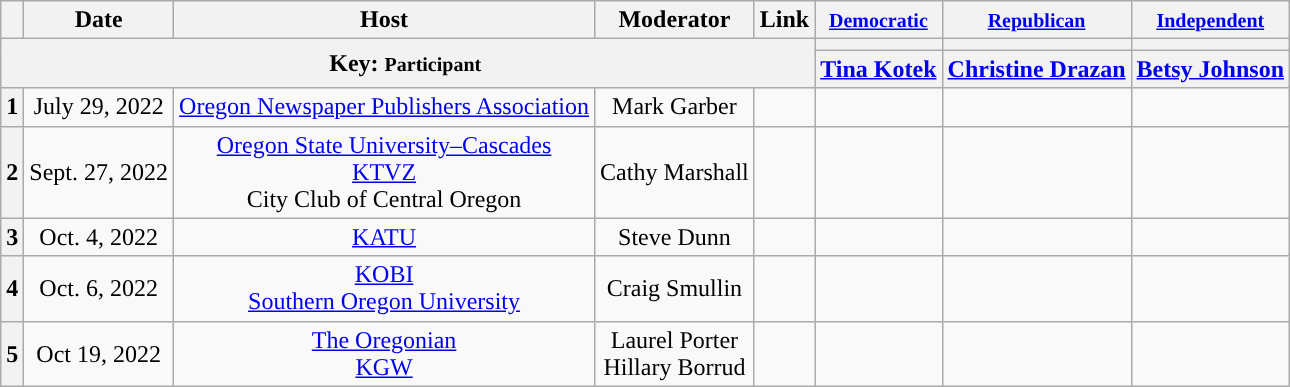<table class="wikitable" style="text-align:center;">
<tr>
<th scope="col"></th>
<th scope="col">Date</th>
<th scope="col">Host</th>
<th scope="col">Moderator</th>
<th scope="col">Link</th>
<th scope="col"><small><a href='#'>Democratic</a></small></th>
<th scope="col"><small><a href='#'>Republican</a></small></th>
<th scope="col"><small><a href='#'>Independent</a></small></th>
</tr>
<tr>
<th colspan="5" rowspan="2">Key:  <small>Participant </small></th>
<th scope="col" style="background:"></th>
<th scope="col" style="background:"></th>
<th scope="col" style="background:"></th>
</tr>
<tr>
<th scope="col"><a href='#'>Tina Kotek</a></th>
<th scope="col"><a href='#'>Christine Drazan</a></th>
<th scope="col"><a href='#'>Betsy Johnson</a></th>
</tr>
<tr>
<th scope="row">1</th>
<td style="white-space:nowrap;">July 29, 2022</td>
<td style="white-space:nowrap;"><a href='#'>Oregon Newspaper Publishers Association</a></td>
<td style="white-space:nowrap;">Mark Garber</td>
<td style="white-space:nowrap;"></td>
<td></td>
<td></td>
<td></td>
</tr>
<tr>
<th>2</th>
<td>Sept. 27, 2022</td>
<td><a href='#'>Oregon State University–Cascades</a><br><a href='#'>KTVZ</a><br>City Club of Central Oregon</td>
<td>Cathy Marshall</td>
<td><br></td>
<td></td>
<td></td>
<td></td>
</tr>
<tr>
<th>3</th>
<td>Oct. 4, 2022</td>
<td><a href='#'>KATU</a></td>
<td>Steve Dunn</td>
<td></td>
<td></td>
<td></td>
<td></td>
</tr>
<tr>
<th>4</th>
<td>Oct. 6, 2022</td>
<td><a href='#'>KOBI</a><br><a href='#'>Southern Oregon University</a></td>
<td>Craig Smullin</td>
<td></td>
<td></td>
<td></td>
<td></td>
</tr>
<tr>
<th>5</th>
<td>Oct 19, 2022</td>
<td><a href='#'>The Oregonian</a><br><a href='#'>KGW</a></td>
<td>Laurel Porter<br>Hillary Borrud</td>
<td></td>
<td></td>
<td></td>
<td></td>
</tr>
</table>
